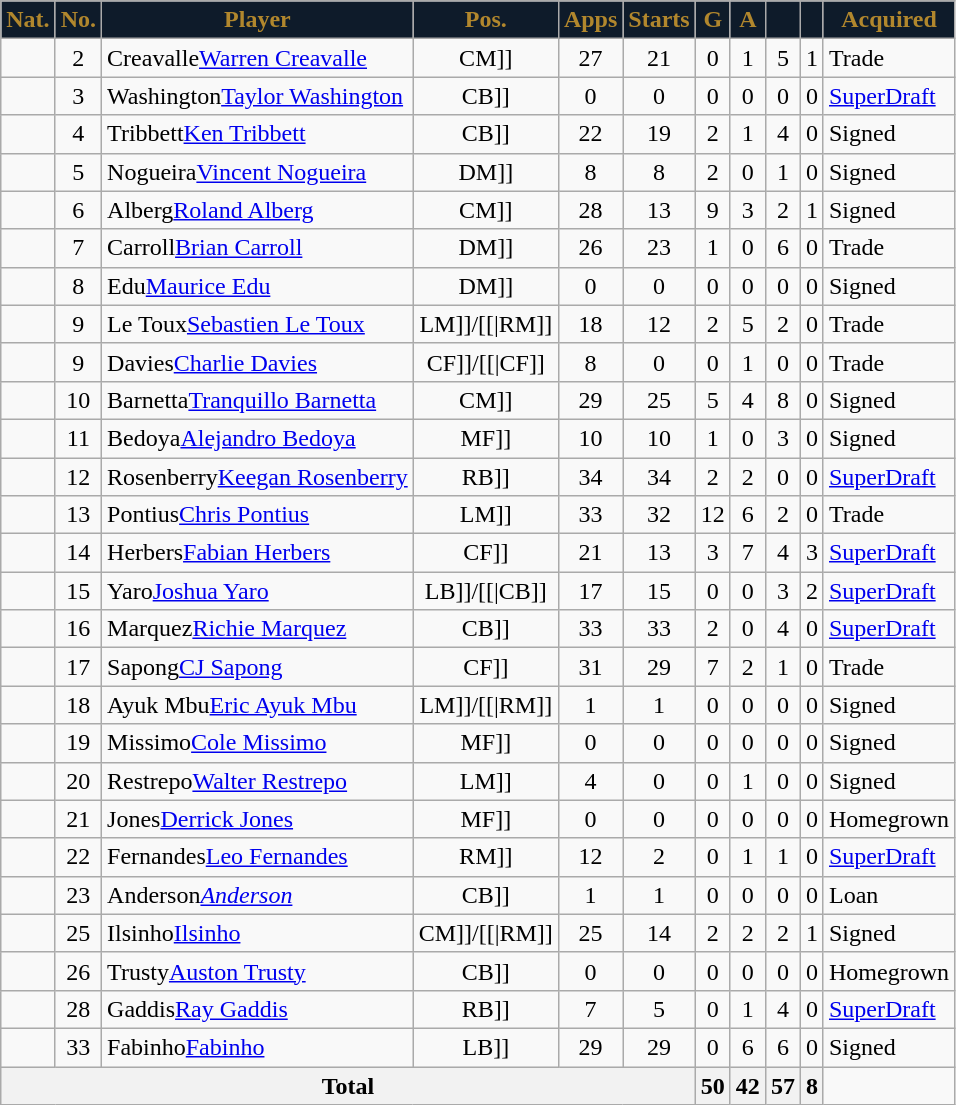<table | class="wikitable sortable">
<tr>
<th style="background:#0E1B2A; color:#B1872D; text-align:center;">Nat.</th>
<th style="background:#0E1B2A; color:#B1872D; text-align:center;">No.</th>
<th style="background:#0E1B2A; color:#B1872D; text-align:center;">Player</th>
<th style="background:#0E1B2A; color:#B1872D; text-align:center;">Pos.</th>
<th style="background:#0E1B2A; color:#B1872D; text-align:center;">Apps</th>
<th style="background:#0E1B2A; color:#B1872D; text-align:center;">Starts</th>
<th style="background:#0E1B2A; color:#B1872D; text-align:center;">G</th>
<th style="background:#0E1B2A; color:#B1872D; text-align:center;">A</th>
<th style="background:#0E1B2A; color:#B1872D; text-align:center;"></th>
<th style="background:#0E1B2A; color:#B1872D; text-align:center;"></th>
<th style="background:#0E1B2A; color:#B1872D; text-align:center;">Acquired</th>
</tr>
<tr align=center>
<td></td>
<td>2</td>
<td align=left><span>Creavalle</span><a href='#'>Warren Creavalle</a></td>
<td [[>CM]]</td>
<td>27</td>
<td>21</td>
<td>0</td>
<td>1</td>
<td>5</td>
<td>1</td>
<td align=left>Trade</td>
</tr>
<tr align=center>
<td></td>
<td>3</td>
<td align=left><span>Washington</span><a href='#'>Taylor Washington</a></td>
<td [[>CB]]</td>
<td>0</td>
<td>0</td>
<td>0</td>
<td>0</td>
<td>0</td>
<td>0</td>
<td align=left><a href='#'>SuperDraft</a></td>
</tr>
<tr align=center>
<td></td>
<td>4</td>
<td align=left><span>Tribbett</span><a href='#'>Ken Tribbett</a></td>
<td [[>CB]]</td>
<td>22</td>
<td>19</td>
<td>2</td>
<td>1</td>
<td>4</td>
<td>0</td>
<td align=left>Signed</td>
</tr>
<tr align=center>
<td></td>
<td>5</td>
<td align=left><span>Nogueira</span><a href='#'>Vincent Nogueira</a></td>
<td [[>DM]]</td>
<td>8</td>
<td>8</td>
<td>2</td>
<td>0</td>
<td>1</td>
<td>0</td>
<td align=left>Signed</td>
</tr>
<tr align=center>
<td></td>
<td>6</td>
<td align=left><span>Alberg</span><a href='#'>Roland Alberg</a></td>
<td [[>CM]]</td>
<td>28</td>
<td>13</td>
<td>9</td>
<td>3</td>
<td>2</td>
<td>1</td>
<td align=left>Signed</td>
</tr>
<tr align=center>
<td></td>
<td>7</td>
<td align=left><span>Carroll</span><a href='#'>Brian Carroll</a></td>
<td [[>DM]]</td>
<td>26</td>
<td>23</td>
<td>1</td>
<td>0</td>
<td>6</td>
<td>0</td>
<td align=left>Trade</td>
</tr>
<tr align=center>
<td></td>
<td>8</td>
<td align=left><span>Edu</span><a href='#'>Maurice Edu</a></td>
<td [[>DM]]</td>
<td>0</td>
<td>0</td>
<td>0</td>
<td>0</td>
<td>0</td>
<td>0</td>
<td align=left>Signed</td>
</tr>
<tr align=center>
<td></td>
<td>9</td>
<td align=left><span>Le Toux</span><a href='#'>Sebastien Le Toux</a></td>
<td [[>LM]]/[[|RM]]</td>
<td>18</td>
<td>12</td>
<td>2</td>
<td>5</td>
<td>2</td>
<td>0</td>
<td align=left>Trade</td>
</tr>
<tr align=center>
<td></td>
<td>9</td>
<td align=left><span>Davies</span><a href='#'>Charlie Davies</a></td>
<td [[>CF]]/[[|CF]]</td>
<td>8</td>
<td>0</td>
<td>0</td>
<td>1</td>
<td>0</td>
<td>0</td>
<td align=left>Trade</td>
</tr>
<tr align=center>
<td></td>
<td>10</td>
<td align=left><span>Barnetta</span><a href='#'>Tranquillo Barnetta</a></td>
<td [[>CM]]</td>
<td>29</td>
<td>25</td>
<td>5</td>
<td>4</td>
<td>8</td>
<td>0</td>
<td align=left>Signed</td>
</tr>
<tr align=center>
<td></td>
<td>11</td>
<td align=left><span>Bedoya</span><a href='#'>Alejandro Bedoya</a></td>
<td [[>MF]]</td>
<td>10</td>
<td>10</td>
<td>1</td>
<td>0</td>
<td>3</td>
<td>0</td>
<td align=left>Signed</td>
</tr>
<tr align=center>
<td></td>
<td>12</td>
<td align=left><span>Rosenberry</span><a href='#'>Keegan Rosenberry</a></td>
<td [[>RB]]</td>
<td>34</td>
<td>34</td>
<td>2</td>
<td>2</td>
<td>0</td>
<td>0</td>
<td align=left><a href='#'>SuperDraft</a></td>
</tr>
<tr align=center>
<td></td>
<td>13</td>
<td align=left><span>Pontius</span><a href='#'>Chris Pontius</a></td>
<td [[>LM]]</td>
<td>33</td>
<td>32</td>
<td>12</td>
<td>6</td>
<td>2</td>
<td>0</td>
<td align=left>Trade</td>
</tr>
<tr align=center>
<td></td>
<td>14</td>
<td align=left><span>Herbers</span><a href='#'>Fabian Herbers</a></td>
<td [[>CF]]</td>
<td>21</td>
<td>13</td>
<td>3</td>
<td>7</td>
<td>4</td>
<td>3</td>
<td align=left><a href='#'>SuperDraft</a></td>
</tr>
<tr align=center>
<td></td>
<td>15</td>
<td align=left><span>Yaro</span><a href='#'>Joshua Yaro</a></td>
<td [[>LB]]/[[|CB]]</td>
<td>17</td>
<td>15</td>
<td>0</td>
<td>0</td>
<td>3</td>
<td>2</td>
<td align=left><a href='#'>SuperDraft</a></td>
</tr>
<tr align=center>
<td></td>
<td>16</td>
<td align=left><span>Marquez</span><a href='#'>Richie Marquez</a></td>
<td [[>CB]]</td>
<td>33</td>
<td>33</td>
<td>2</td>
<td>0</td>
<td>4</td>
<td>0</td>
<td align=left><a href='#'>SuperDraft</a></td>
</tr>
<tr align=center>
<td></td>
<td>17</td>
<td align=left><span>Sapong</span><a href='#'>CJ Sapong</a></td>
<td [[>CF]]</td>
<td>31</td>
<td>29</td>
<td>7</td>
<td>2</td>
<td>1</td>
<td>0</td>
<td align=left>Trade</td>
</tr>
<tr align=center>
<td></td>
<td>18</td>
<td align=left><span>Ayuk Mbu</span><a href='#'>Eric Ayuk Mbu</a></td>
<td [[>LM]]/[[|RM]]</td>
<td>1</td>
<td>1</td>
<td>0</td>
<td>0</td>
<td>0</td>
<td>0</td>
<td align=left>Signed</td>
</tr>
<tr align=center>
<td></td>
<td>19</td>
<td align=left><span>Missimo</span><a href='#'>Cole Missimo</a></td>
<td [[>MF]]</td>
<td>0</td>
<td>0</td>
<td>0</td>
<td>0</td>
<td>0</td>
<td>0</td>
<td align=left>Signed</td>
</tr>
<tr align=center>
<td></td>
<td>20</td>
<td align=left><span>Restrepo</span><a href='#'>Walter Restrepo</a></td>
<td [[>LM]]</td>
<td>4</td>
<td>0</td>
<td>0</td>
<td>1</td>
<td>0</td>
<td>0</td>
<td align=left>Signed</td>
</tr>
<tr align=center>
<td></td>
<td>21</td>
<td align=left><span>Jones</span><a href='#'>Derrick Jones</a></td>
<td [[>MF]]</td>
<td>0</td>
<td>0</td>
<td>0</td>
<td>0</td>
<td>0</td>
<td>0</td>
<td align=left>Homegrown</td>
</tr>
<tr align=center>
<td></td>
<td>22</td>
<td align=left><span>Fernandes</span><a href='#'>Leo Fernandes</a></td>
<td [[>RM]]</td>
<td>12</td>
<td>2</td>
<td>0</td>
<td>1</td>
<td>1</td>
<td>0</td>
<td align=left><a href='#'>SuperDraft</a></td>
</tr>
<tr align=center>
<td></td>
<td>23</td>
<td align=left><span>Anderson</span><em><a href='#'>Anderson</a></em></td>
<td [[>CB]]</td>
<td>1</td>
<td>1</td>
<td>0</td>
<td>0</td>
<td>0</td>
<td>0</td>
<td align=left>Loan</td>
</tr>
<tr align=center>
<td></td>
<td>25</td>
<td align=left><span>Ilsinho</span><a href='#'>Ilsinho</a></td>
<td [[>CM]]/[[|RM]]</td>
<td>25</td>
<td>14</td>
<td>2</td>
<td>2</td>
<td>2</td>
<td>1</td>
<td align=left>Signed</td>
</tr>
<tr align=center>
<td></td>
<td>26</td>
<td align=left><span>Trusty</span><a href='#'>Auston Trusty</a></td>
<td [[>CB]]</td>
<td>0</td>
<td>0</td>
<td>0</td>
<td>0</td>
<td>0</td>
<td>0</td>
<td align=left>Homegrown</td>
</tr>
<tr align=center>
<td></td>
<td>28</td>
<td align=left><span>Gaddis</span><a href='#'>Ray Gaddis</a></td>
<td [[>RB]]</td>
<td>7</td>
<td>5</td>
<td>0</td>
<td>1</td>
<td>4</td>
<td>0</td>
<td align=left><a href='#'>SuperDraft</a></td>
</tr>
<tr align=center>
<td></td>
<td>33</td>
<td align=left><span>Fabinho</span><a href='#'>Fabinho</a></td>
<td [[>LB]]</td>
<td>29</td>
<td>29</td>
<td>0</td>
<td>6</td>
<td>6</td>
<td>0</td>
<td align=left>Signed</td>
</tr>
<tr>
<th colspan=6><strong>Total</strong></th>
<th><strong>50</strong></th>
<th><strong>42</strong></th>
<th><strong>57</strong></th>
<th><strong>8</strong></th>
</tr>
</table>
